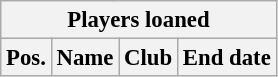<table class="wikitable" style="font-size:95%;">
<tr>
<th colspan="6">Players loaned</th>
</tr>
<tr>
<th>Pos.</th>
<th>Name</th>
<th>Club</th>
<th>End date</th>
</tr>
</table>
